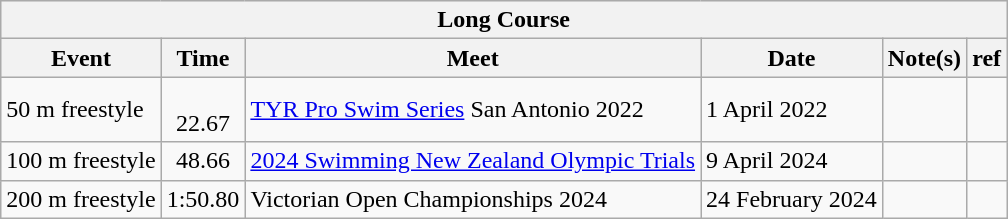<table class="wikitable">
<tr style="background:#eee;">
<th colspan="6">Long Course</th>
</tr>
<tr style="background:#eee;">
<th>Event</th>
<th>Time</th>
<th>Meet</th>
<th>Date</th>
<th>Note(s)</th>
<th>ref</th>
</tr>
<tr>
<td>50 m freestyle</td>
<td style="text-align:center;"><br>22.67</td>
<td><a href='#'>TYR Pro Swim Series</a> San Antonio 2022</td>
<td>1 April 2022</td>
<td></td>
<td></td>
</tr>
<tr>
<td>100 m freestyle</td>
<td style="text-align:center;">48.66</td>
<td><a href='#'>2024 Swimming New Zealand Olympic Trials</a></td>
<td>9 April 2024</td>
<td></td>
<td></td>
</tr>
<tr>
<td>200 m freestyle</td>
<td style="text-align:center;">1:50.80</td>
<td>Victorian Open Championships 2024</td>
<td>24 February 2024</td>
<td></td>
<td></td>
</tr>
</table>
